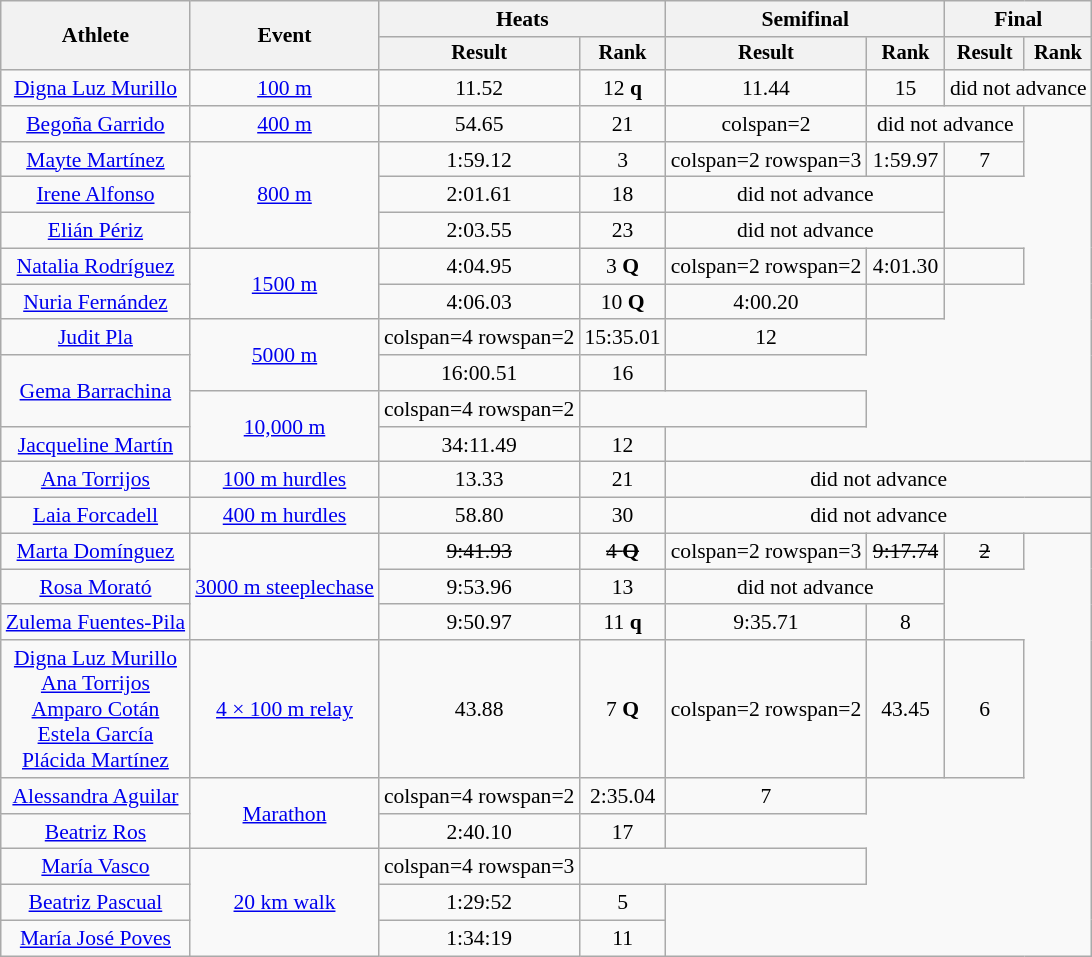<table class="wikitable" style="font-size:90%">
<tr>
<th rowspan="2">Athlete</th>
<th rowspan="2">Event</th>
<th colspan="2">Heats</th>
<th colspan="2">Semifinal</th>
<th colspan="2">Final</th>
</tr>
<tr style="font-size:95%">
<th>Result</th>
<th>Rank</th>
<th>Result</th>
<th>Rank</th>
<th>Result</th>
<th>Rank</th>
</tr>
<tr align=center>
<td><a href='#'>Digna Luz Murillo</a></td>
<td><a href='#'>100 m</a></td>
<td>11.52</td>
<td>12 <strong>q</strong></td>
<td>11.44</td>
<td>15</td>
<td colspan=2>did not advance</td>
</tr>
<tr align=center>
<td><a href='#'>Begoña Garrido</a></td>
<td><a href='#'>400 m</a></td>
<td>54.65</td>
<td>21</td>
<td>colspan=2 </td>
<td colspan=2>did not advance</td>
</tr>
<tr align=center>
<td><a href='#'>Mayte Martínez</a></td>
<td rowspan=3><a href='#'>800 m</a></td>
<td>1:59.12</td>
<td>3</td>
<td>colspan=2 rowspan=3 </td>
<td>1:59.97</td>
<td>7</td>
</tr>
<tr align=center>
<td><a href='#'>Irene Alfonso</a></td>
<td>2:01.61</td>
<td>18</td>
<td colspan="2">did not advance</td>
</tr>
<tr align=center>
<td><a href='#'>Elián Périz</a></td>
<td>2:03.55</td>
<td>23</td>
<td colspan="2">did not advance</td>
</tr>
<tr align=center>
<td><a href='#'>Natalia Rodríguez</a></td>
<td rowspan=2><a href='#'>1500 m</a></td>
<td>4:04.95 <strong></strong></td>
<td>3 <strong>Q</strong></td>
<td>colspan=2 rowspan=2 </td>
<td>4:01.30 <strong></strong></td>
<td></td>
</tr>
<tr align=center>
<td><a href='#'>Nuria Fernández</a></td>
<td>4:06.03</td>
<td>10 <strong>Q</strong></td>
<td>4:00.20 <strong></strong></td>
<td></td>
</tr>
<tr align=center>
<td><a href='#'>Judit Pla</a></td>
<td rowspan=2><a href='#'>5000 m</a></td>
<td>colspan=4 rowspan=2 </td>
<td>15:35.01</td>
<td>12</td>
</tr>
<tr align=center>
<td rowspan=2><a href='#'>Gema Barrachina</a></td>
<td>16:00.51</td>
<td>16</td>
</tr>
<tr align=center>
<td rowspan=2><a href='#'>10,000 m</a></td>
<td>colspan=4 rowspan=2 </td>
<td colspan=2></td>
</tr>
<tr align=center>
<td><a href='#'>Jacqueline Martín</a></td>
<td>34:11.49</td>
<td>12</td>
</tr>
<tr align=center>
<td><a href='#'>Ana Torrijos</a></td>
<td><a href='#'>100 m hurdles</a></td>
<td>13.33 <strong></strong></td>
<td>21</td>
<td Colspan=4>did not advance</td>
</tr>
<tr align=center>
<td><a href='#'>Laia Forcadell</a></td>
<td><a href='#'>400 m hurdles</a></td>
<td>58.80</td>
<td>30</td>
<td colspan="4">did not advance</td>
</tr>
<tr align=center>
<td><a href='#'>Marta Domínguez</a></td>
<td rowspan=3><a href='#'>3000 m steeplechase</a></td>
<td><s>9:41.93</s></td>
<td><s>4 <strong>Q</strong></s></td>
<td>colspan=2 rowspan=3 </td>
<td><s>9:17.74</s></td>
<td><s>2</s></td>
</tr>
<tr align=center>
<td><a href='#'>Rosa Morató</a></td>
<td>9:53.96</td>
<td>13</td>
<td colspan=2>did not advance</td>
</tr>
<tr align=center>
<td><a href='#'>Zulema Fuentes-Pila</a></td>
<td>9:50.97</td>
<td>11 <strong>q</strong></td>
<td>9:35.71 <strong></strong></td>
<td>8</td>
</tr>
<tr align=center>
<td><a href='#'>Digna Luz Murillo</a><br><a href='#'>Ana Torrijos</a><br><a href='#'>Amparo Cotán</a><br><a href='#'>Estela García</a><br><a href='#'>Plácida Martínez</a></td>
<td><a href='#'>4 × 100 m relay</a></td>
<td>43.88</td>
<td>7 <strong>Q</strong></td>
<td>colspan=2 rowspan=2 </td>
<td>43.45</td>
<td>6</td>
</tr>
<tr align=center>
<td><a href='#'>Alessandra Aguilar</a></td>
<td rowspan=2><a href='#'>Marathon</a></td>
<td>colspan=4 rowspan=2 </td>
<td>2:35.04</td>
<td>7</td>
</tr>
<tr align=center>
<td><a href='#'>Beatriz Ros</a></td>
<td>2:40.10</td>
<td>17</td>
</tr>
<tr align=center>
<td><a href='#'>María Vasco</a></td>
<td rowspan=3><a href='#'>20 km walk</a></td>
<td>colspan=4 rowspan=3 </td>
<td colspan=2></td>
</tr>
<tr align=center>
<td><a href='#'>Beatriz Pascual</a></td>
<td>1:29:52</td>
<td>5</td>
</tr>
<tr align=center>
<td><a href='#'>María José Poves</a></td>
<td>1:34:19</td>
<td>11</td>
</tr>
</table>
